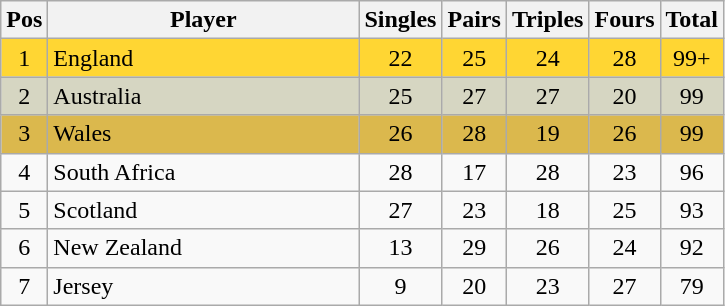<table class="wikitable" style="font-size: 100%">
<tr>
<th width=20>Pos</th>
<th width=200>Player</th>
<th width=20>Singles</th>
<th width=20>Pairs</th>
<th width=20>Triples</th>
<th width=20>Fours</th>
<th width=20>Total</th>
</tr>
<tr align=center style="background: #FFD633;">
<td>1</td>
<td align="left"> England</td>
<td>22</td>
<td>25</td>
<td>24</td>
<td>28</td>
<td>99+</td>
</tr>
<tr align=center style="background: #D6D6C2;">
<td>2</td>
<td align="left"> Australia</td>
<td>25</td>
<td>27</td>
<td>27</td>
<td>20</td>
<td>99</td>
</tr>
<tr align=center style="background: #DBB84D;">
<td>3</td>
<td align="left"> Wales</td>
<td>26</td>
<td>28</td>
<td>19</td>
<td>26</td>
<td>99</td>
</tr>
<tr align=center>
<td>4</td>
<td align="left"> South Africa</td>
<td>28</td>
<td>17</td>
<td>28</td>
<td>23</td>
<td>96</td>
</tr>
<tr align=center>
<td>5</td>
<td align="left"> Scotland</td>
<td>27</td>
<td>23</td>
<td>18</td>
<td>25</td>
<td>93</td>
</tr>
<tr align=center>
<td>6</td>
<td align="left"> New Zealand</td>
<td>13</td>
<td>29</td>
<td>26</td>
<td>24</td>
<td>92</td>
</tr>
<tr align=center>
<td>7</td>
<td align="left"> Jersey</td>
<td>9</td>
<td>20</td>
<td>23</td>
<td>27</td>
<td>79</td>
</tr>
</table>
